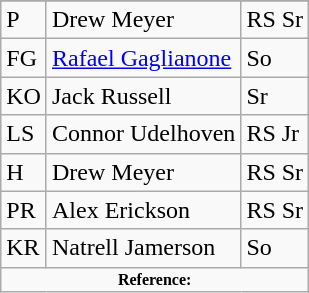<table class="wikitable">
<tr>
</tr>
<tr>
<td>P</td>
<td>Drew Meyer</td>
<td>RS Sr</td>
</tr>
<tr>
<td>FG</td>
<td><a href='#'>Rafael Gaglianone</a></td>
<td>So</td>
</tr>
<tr>
<td>KO</td>
<td>Jack Russell</td>
<td>Sr</td>
</tr>
<tr>
<td>LS</td>
<td>Connor Udelhoven</td>
<td>RS Jr</td>
</tr>
<tr>
<td>H</td>
<td>Drew Meyer</td>
<td>RS Sr</td>
</tr>
<tr>
<td>PR</td>
<td>Alex Erickson</td>
<td>RS Sr</td>
</tr>
<tr>
<td>KR</td>
<td>Natrell Jamerson</td>
<td>So</td>
</tr>
<tr>
<td colspan="3"  style="font-size:8pt; text-align:center;"><strong>Reference:</strong></td>
</tr>
</table>
